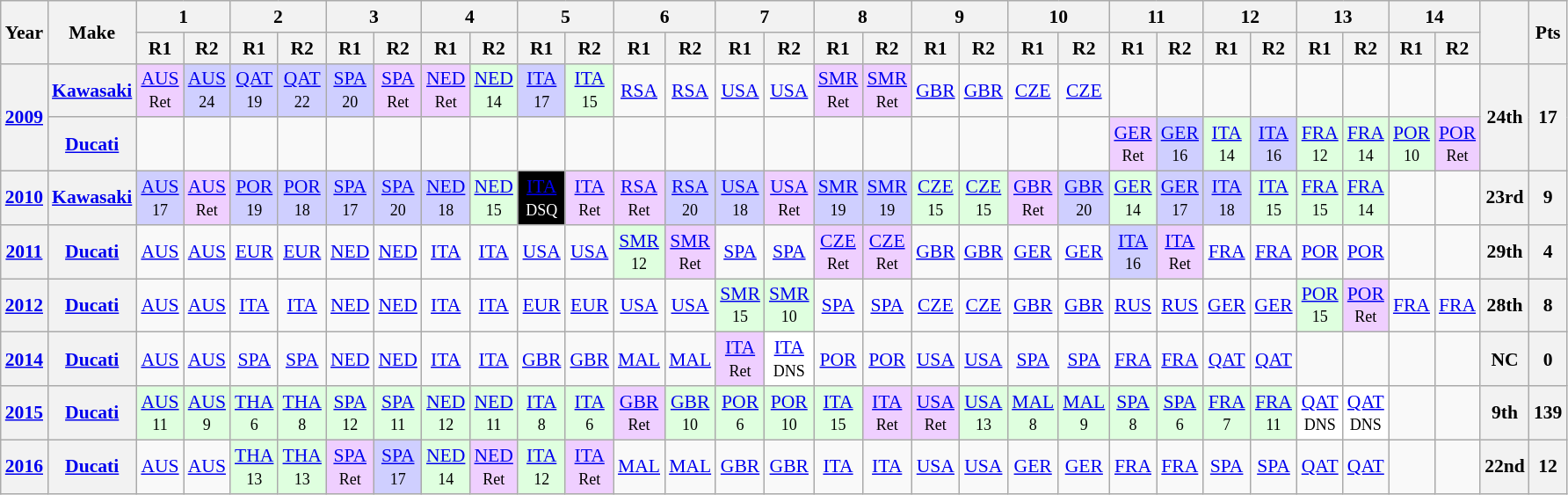<table class="wikitable" style="text-align:center; font-size:90%">
<tr>
<th valign="middle" rowspan=2>Year</th>
<th valign="middle" rowspan=2>Make</th>
<th colspan=2>1</th>
<th colspan=2>2</th>
<th colspan=2>3</th>
<th colspan=2>4</th>
<th colspan=2>5</th>
<th colspan=2>6</th>
<th colspan=2>7</th>
<th colspan=2>8</th>
<th colspan=2>9</th>
<th colspan=2>10</th>
<th colspan=2>11</th>
<th colspan=2>12</th>
<th colspan=2>13</th>
<th colspan=2>14</th>
<th rowspan=2></th>
<th rowspan=2>Pts</th>
</tr>
<tr>
<th>R1</th>
<th>R2</th>
<th>R1</th>
<th>R2</th>
<th>R1</th>
<th>R2</th>
<th>R1</th>
<th>R2</th>
<th>R1</th>
<th>R2</th>
<th>R1</th>
<th>R2</th>
<th>R1</th>
<th>R2</th>
<th>R1</th>
<th>R2</th>
<th>R1</th>
<th>R2</th>
<th>R1</th>
<th>R2</th>
<th>R1</th>
<th>R2</th>
<th>R1</th>
<th>R2</th>
<th>R1</th>
<th>R2</th>
<th>R1</th>
<th>R2</th>
</tr>
<tr>
<th rowspan=2><a href='#'>2009</a></th>
<th><a href='#'>Kawasaki</a></th>
<td style="background:#EFCFFF;"><a href='#'>AUS</a><br><small>Ret</small></td>
<td style="background:#CFCFFF;"><a href='#'>AUS</a><br><small>24</small></td>
<td style="background:#CFCFFF;"><a href='#'>QAT</a><br><small>19</small></td>
<td style="background:#CFCFFF;"><a href='#'>QAT</a><br><small>22</small></td>
<td style="background:#CFCFFF;"><a href='#'>SPA</a><br><small>20</small></td>
<td style="background:#EFCFFF;"><a href='#'>SPA</a><br><small>Ret</small></td>
<td style="background:#EFCFFF;"><a href='#'>NED</a><br><small>Ret</small></td>
<td style="background:#DFFFDF;"><a href='#'>NED</a><br><small>14</small></td>
<td style="background:#CFCFFF;"><a href='#'>ITA</a><br><small>17</small></td>
<td style="background:#DFFFDF;"><a href='#'>ITA</a><br><small>15</small></td>
<td><a href='#'>RSA</a></td>
<td><a href='#'>RSA</a></td>
<td><a href='#'>USA</a></td>
<td><a href='#'>USA</a></td>
<td style="background:#EFCFFF;"><a href='#'>SMR</a><br><small>Ret</small></td>
<td style="background:#EFCFFF;"><a href='#'>SMR</a><br><small>Ret</small></td>
<td><a href='#'>GBR</a></td>
<td><a href='#'>GBR</a></td>
<td><a href='#'>CZE</a></td>
<td><a href='#'>CZE</a></td>
<td></td>
<td></td>
<td></td>
<td></td>
<td></td>
<td></td>
<td></td>
<td></td>
<th rowspan=2>24th</th>
<th rowspan=2>17</th>
</tr>
<tr>
<th><a href='#'>Ducati</a></th>
<td></td>
<td></td>
<td></td>
<td></td>
<td></td>
<td></td>
<td></td>
<td></td>
<td></td>
<td></td>
<td></td>
<td></td>
<td></td>
<td></td>
<td></td>
<td></td>
<td></td>
<td></td>
<td></td>
<td></td>
<td style="background:#EFCFFF;"><a href='#'>GER</a><br><small>Ret</small></td>
<td style="background:#CFCFFF;"><a href='#'>GER</a><br><small>16</small></td>
<td style="background:#DFFFDF;"><a href='#'>ITA</a><br><small>14</small></td>
<td style="background:#CFCFFF;"><a href='#'>ITA</a><br><small>16</small></td>
<td style="background:#DFFFDF;"><a href='#'>FRA</a><br><small>12</small></td>
<td style="background:#DFFFDF;"><a href='#'>FRA</a><br><small>14</small></td>
<td style="background:#DFFFDF;"><a href='#'>POR</a><br><small>10</small></td>
<td style="background:#EFCFFF;"><a href='#'>POR</a><br><small>Ret</small></td>
</tr>
<tr>
<th><a href='#'>2010</a></th>
<th><a href='#'>Kawasaki</a></th>
<td style="background:#CFCFFF;"><a href='#'>AUS</a><br><small>17</small></td>
<td style="background:#EFCFFF;"><a href='#'>AUS</a><br><small>Ret</small></td>
<td style="background:#CFCFFF;"><a href='#'>POR</a><br><small>19</small></td>
<td style="background:#CFCFFF;"><a href='#'>POR</a><br><small>18</small></td>
<td style="background:#CFCFFF;"><a href='#'>SPA</a><br><small>17</small></td>
<td style="background:#CFCFFF;"><a href='#'>SPA</a><br><small>20</small></td>
<td style="background:#CFCFFF;"><a href='#'>NED</a><br><small>18</small></td>
<td style="background:#DFFFDF;"><a href='#'>NED</a><br><small>15</small></td>
<td style="background:black; color:white;"><a href='#'><span>ITA</span></a><br><small>DSQ</small></td>
<td style="background:#EFCFFF;"><a href='#'>ITA</a><br><small>Ret</small></td>
<td style="background:#EFCFFF;"><a href='#'>RSA</a><br><small>Ret</small></td>
<td style="background:#CFCFFF;"><a href='#'>RSA</a><br><small>20</small></td>
<td style="background:#CFCFFF;"><a href='#'>USA</a><br><small>18</small></td>
<td style="background:#EFCFFF;"><a href='#'>USA</a><br><small>Ret</small></td>
<td style="background:#CFCFFF;"><a href='#'>SMR</a><br><small>19</small></td>
<td style="background:#CFCFFF;"><a href='#'>SMR</a><br><small>19</small></td>
<td style="background:#DFFFDF;"><a href='#'>CZE</a><br><small>15</small></td>
<td style="background:#DFFFDF;"><a href='#'>CZE</a><br><small>15</small></td>
<td style="background:#EFCFFF;"><a href='#'>GBR</a><br><small>Ret</small></td>
<td style="background:#CFCFFF;"><a href='#'>GBR</a><br><small>20</small></td>
<td style="background:#DFFFDF;"><a href='#'>GER</a><br><small>14</small></td>
<td style="background:#CFCFFF;"><a href='#'>GER</a><br><small>17</small></td>
<td style="background:#CFCFFF;"><a href='#'>ITA</a><br><small>18</small></td>
<td style="background:#DFFFDF;"><a href='#'>ITA</a><br><small>15</small></td>
<td style="background:#DFFFDF;"><a href='#'>FRA</a><br><small>15</small></td>
<td style="background:#DFFFDF;"><a href='#'>FRA</a><br><small>14</small></td>
<td></td>
<td></td>
<th>23rd</th>
<th>9</th>
</tr>
<tr>
<th><a href='#'>2011</a></th>
<th><a href='#'>Ducati</a></th>
<td><a href='#'>AUS</a></td>
<td><a href='#'>AUS</a></td>
<td><a href='#'>EUR</a></td>
<td><a href='#'>EUR</a></td>
<td><a href='#'>NED</a></td>
<td><a href='#'>NED</a></td>
<td><a href='#'>ITA</a></td>
<td><a href='#'>ITA</a></td>
<td><a href='#'>USA</a></td>
<td><a href='#'>USA</a></td>
<td style="background:#DFFFDF;"><a href='#'>SMR</a><br><small>12</small></td>
<td style="background:#EFCFFF;"><a href='#'>SMR</a><br><small>Ret</small></td>
<td><a href='#'>SPA</a></td>
<td><a href='#'>SPA</a></td>
<td style="background:#EFCFFF;"><a href='#'>CZE</a><br><small>Ret</small></td>
<td style="background:#EFCFFF;"><a href='#'>CZE</a><br><small>Ret</small></td>
<td><a href='#'>GBR</a></td>
<td><a href='#'>GBR</a></td>
<td><a href='#'>GER</a></td>
<td><a href='#'>GER</a></td>
<td style="background:#CFCFFF;"><a href='#'>ITA</a><br><small>16</small></td>
<td style="background:#EFCFFF;"><a href='#'>ITA</a><br><small>Ret</small></td>
<td><a href='#'>FRA</a></td>
<td><a href='#'>FRA</a></td>
<td><a href='#'>POR</a></td>
<td><a href='#'>POR</a></td>
<td></td>
<td></td>
<th>29th</th>
<th>4</th>
</tr>
<tr>
<th><a href='#'>2012</a></th>
<th><a href='#'>Ducati</a></th>
<td><a href='#'>AUS</a></td>
<td><a href='#'>AUS</a></td>
<td><a href='#'>ITA</a></td>
<td><a href='#'>ITA</a></td>
<td><a href='#'>NED</a></td>
<td><a href='#'>NED</a></td>
<td><a href='#'>ITA</a></td>
<td><a href='#'>ITA</a></td>
<td><a href='#'>EUR</a></td>
<td><a href='#'>EUR</a></td>
<td><a href='#'>USA</a></td>
<td><a href='#'>USA</a></td>
<td style="background:#DFFFDF;"><a href='#'>SMR</a><br><small>15</small></td>
<td style="background:#DFFFDF;"><a href='#'>SMR</a><br><small>10</small></td>
<td><a href='#'>SPA</a></td>
<td><a href='#'>SPA</a></td>
<td><a href='#'>CZE</a></td>
<td><a href='#'>CZE</a></td>
<td><a href='#'>GBR</a></td>
<td><a href='#'>GBR</a></td>
<td><a href='#'>RUS</a></td>
<td><a href='#'>RUS</a></td>
<td><a href='#'>GER</a></td>
<td><a href='#'>GER</a></td>
<td style="background:#DFFFDF;"><a href='#'>POR</a><br><small>15</small></td>
<td style="background:#EFCFFF;"><a href='#'>POR</a><br><small>Ret</small></td>
<td><a href='#'>FRA</a></td>
<td><a href='#'>FRA</a></td>
<th>28th</th>
<th>8</th>
</tr>
<tr>
<th><a href='#'>2014</a></th>
<th><a href='#'>Ducati</a></th>
<td><a href='#'>AUS</a></td>
<td><a href='#'>AUS</a></td>
<td><a href='#'>SPA</a></td>
<td><a href='#'>SPA</a></td>
<td><a href='#'>NED</a></td>
<td><a href='#'>NED</a></td>
<td><a href='#'>ITA</a></td>
<td><a href='#'>ITA</a></td>
<td><a href='#'>GBR</a></td>
<td><a href='#'>GBR</a></td>
<td><a href='#'>MAL</a></td>
<td><a href='#'>MAL</a></td>
<td style="background:#EFCFFF;"><a href='#'>ITA</a><br><small>Ret</small></td>
<td style="background:#FFFFFF;"><a href='#'>ITA</a><br><small>DNS</small></td>
<td><a href='#'>POR</a></td>
<td><a href='#'>POR</a></td>
<td><a href='#'>USA</a></td>
<td><a href='#'>USA</a></td>
<td><a href='#'>SPA</a></td>
<td><a href='#'>SPA</a></td>
<td><a href='#'>FRA</a></td>
<td><a href='#'>FRA</a></td>
<td><a href='#'>QAT</a></td>
<td><a href='#'>QAT</a></td>
<td></td>
<td></td>
<td></td>
<td></td>
<th>NC</th>
<th>0</th>
</tr>
<tr>
<th><a href='#'>2015</a></th>
<th><a href='#'>Ducati</a></th>
<td style="background:#DFFFDF;"><a href='#'>AUS</a><br><small>11</small></td>
<td style="background:#DFFFDF;"><a href='#'>AUS</a><br><small>9</small></td>
<td style="background:#DFFFDF;"><a href='#'>THA</a><br><small>6</small></td>
<td style="background:#DFFFDF;"><a href='#'>THA</a><br><small>8</small></td>
<td style="background:#DFFFDF;"><a href='#'>SPA</a><br><small>12</small></td>
<td style="background:#DFFFDF;"><a href='#'>SPA</a><br><small>11</small></td>
<td style="background:#DFFFDF;"><a href='#'>NED</a><br><small>12</small></td>
<td style="background:#DFFFDF;"><a href='#'>NED</a><br><small>11</small></td>
<td style="background:#DFFFDF;"><a href='#'>ITA</a><br><small>8</small></td>
<td style="background:#DFFFDF;"><a href='#'>ITA</a><br><small>6</small></td>
<td style="background:#EFCFFF;"><a href='#'>GBR</a><br><small>Ret</small></td>
<td style="background:#DFFFDF;"><a href='#'>GBR</a><br><small>10</small></td>
<td style="background:#DFFFDF;"><a href='#'>POR</a><br><small>6</small></td>
<td style="background:#DFFFDF;"><a href='#'>POR</a><br><small>10</small></td>
<td style="background:#DFFFDF;"><a href='#'>ITA</a><br><small>15</small></td>
<td style="background:#EFCFFF;"><a href='#'>ITA</a><br><small>Ret</small></td>
<td style="background:#EFCFFF;"><a href='#'>USA</a><br><small>Ret</small></td>
<td style="background:#DFFFDF;"><a href='#'>USA</a><br><small>13</small></td>
<td style="background:#DFFFDF;"><a href='#'>MAL</a><br><small>8</small></td>
<td style="background:#DFFFDF;"><a href='#'>MAL</a><br><small>9</small></td>
<td style="background:#DFFFDF;"><a href='#'>SPA</a><br><small>8</small></td>
<td style="background:#DFFFDF;"><a href='#'>SPA</a><br><small>6</small></td>
<td style="background:#DFFFDF;"><a href='#'>FRA</a><br><small>7</small></td>
<td style="background:#DFFFDF;"><a href='#'>FRA</a><br><small>11</small></td>
<td style="background:#FFFFFF;"><a href='#'>QAT</a><br><small>DNS</small></td>
<td style="background:#FFFFFF;"><a href='#'>QAT</a><br><small>DNS</small></td>
<td></td>
<td></td>
<th>9th</th>
<th>139</th>
</tr>
<tr>
<th><a href='#'>2016</a></th>
<th><a href='#'>Ducati</a></th>
<td><a href='#'>AUS</a></td>
<td><a href='#'>AUS</a></td>
<td style="background:#DFFFDF;"><a href='#'>THA</a><br><small>13</small></td>
<td style="background:#DFFFDF;"><a href='#'>THA</a><br><small>13</small></td>
<td style="background:#EFCFFF;"><a href='#'>SPA</a><br><small>Ret</small></td>
<td style="background:#CFCFFF;"><a href='#'>SPA</a><br><small>17</small></td>
<td style="background:#DFFFDF;"><a href='#'>NED</a><br><small>14</small></td>
<td style="background:#EFCFFF;"><a href='#'>NED</a><br><small>Ret</small></td>
<td style="background:#DFFFDF;"><a href='#'>ITA</a><br><small>12</small></td>
<td style="background:#EFCFFF;"><a href='#'>ITA</a><br><small>Ret</small></td>
<td><a href='#'>MAL</a></td>
<td><a href='#'>MAL</a></td>
<td><a href='#'>GBR</a></td>
<td><a href='#'>GBR</a></td>
<td><a href='#'>ITA</a></td>
<td><a href='#'>ITA</a></td>
<td><a href='#'>USA</a></td>
<td><a href='#'>USA</a></td>
<td><a href='#'>GER</a></td>
<td><a href='#'>GER</a></td>
<td><a href='#'>FRA</a></td>
<td><a href='#'>FRA</a></td>
<td><a href='#'>SPA</a></td>
<td><a href='#'>SPA</a></td>
<td><a href='#'>QAT</a></td>
<td><a href='#'>QAT</a></td>
<td></td>
<td></td>
<th>22nd</th>
<th>12</th>
</tr>
</table>
